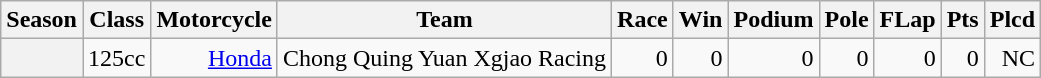<table class="wikitable">
<tr>
<th>Season</th>
<th>Class</th>
<th>Motorcycle</th>
<th>Team</th>
<th>Race</th>
<th>Win</th>
<th>Podium</th>
<th>Pole</th>
<th>FLap</th>
<th>Pts</th>
<th>Plcd</th>
</tr>
<tr align="right">
<th></th>
<td>125cc</td>
<td><a href='#'>Honda</a></td>
<td>Chong Quing Yuan Xgjao Racing</td>
<td>0</td>
<td>0</td>
<td>0</td>
<td>0</td>
<td>0</td>
<td>0</td>
<td>NC</td>
</tr>
</table>
